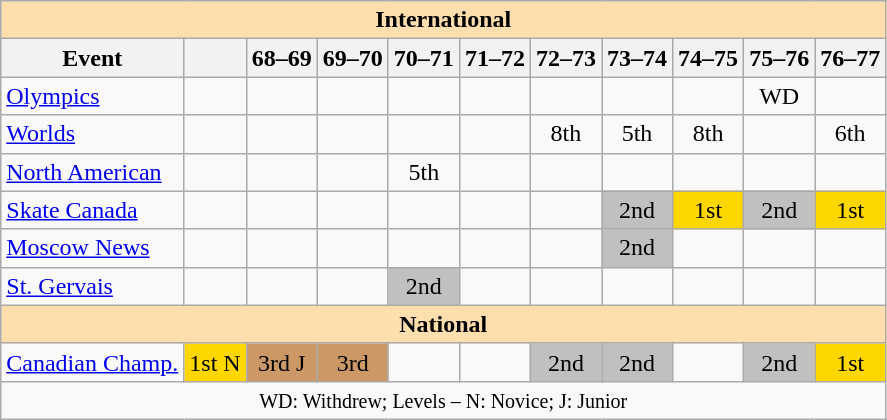<table class="wikitable" style="text-align:center">
<tr>
<th style="background-color: #ffdead; " colspan=11 align=center>International</th>
</tr>
<tr>
<th>Event</th>
<th></th>
<th>68–69</th>
<th>69–70</th>
<th>70–71</th>
<th>71–72</th>
<th>72–73</th>
<th>73–74</th>
<th>74–75</th>
<th>75–76</th>
<th>76–77</th>
</tr>
<tr>
<td align=left><a href='#'>Olympics</a></td>
<td></td>
<td></td>
<td></td>
<td></td>
<td></td>
<td></td>
<td></td>
<td></td>
<td>WD</td>
<td></td>
</tr>
<tr>
<td align=left><a href='#'>Worlds</a></td>
<td></td>
<td></td>
<td></td>
<td></td>
<td></td>
<td>8th</td>
<td>5th</td>
<td>8th</td>
<td></td>
<td>6th</td>
</tr>
<tr>
<td align=left><a href='#'>North American</a></td>
<td></td>
<td></td>
<td></td>
<td>5th</td>
<td></td>
<td></td>
<td></td>
<td></td>
<td></td>
<td></td>
</tr>
<tr>
<td align=left><a href='#'>Skate Canada</a></td>
<td></td>
<td></td>
<td></td>
<td></td>
<td></td>
<td></td>
<td bgcolor=silver>2nd</td>
<td bgcolor=gold>1st</td>
<td bgcolor=silver>2nd</td>
<td bgcolor=gold>1st</td>
</tr>
<tr>
<td align=left><a href='#'>Moscow News</a></td>
<td></td>
<td></td>
<td></td>
<td></td>
<td></td>
<td></td>
<td bgcolor=silver>2nd</td>
<td></td>
<td></td>
<td></td>
</tr>
<tr>
<td align=left><a href='#'>St. Gervais</a></td>
<td></td>
<td></td>
<td></td>
<td bgcolor=silver>2nd</td>
<td></td>
<td></td>
<td></td>
<td></td>
<td></td>
<td></td>
</tr>
<tr>
<th style="background-color: #ffdead; " colspan=11 align=center>National</th>
</tr>
<tr>
<td align=left><a href='#'>Canadian Champ.</a></td>
<td bgcolor=gold>1st N</td>
<td bgcolor=cc9966>3rd J</td>
<td bgcolor=cc9966>3rd</td>
<td></td>
<td></td>
<td bgcolor=silver>2nd</td>
<td bgcolor=silver>2nd</td>
<td></td>
<td bgcolor=silver>2nd</td>
<td bgcolor=gold>1st</td>
</tr>
<tr>
<td colspan=11 align=center><small> WD: Withdrew; Levels – N: Novice; J: Junior </small></td>
</tr>
</table>
